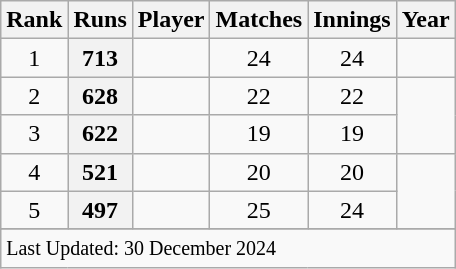<table class="wikitable plainrowheaders sortable">
<tr>
<th scope=col>Rank</th>
<th scope=col>Runs</th>
<th scope=col>Player</th>
<th scope=col>Matches</th>
<th scope=col>Innings</th>
<th scope=col>Year</th>
</tr>
<tr>
<td align=center>1</td>
<th scope=row style=text-align:center;>713</th>
<td></td>
<td align=center>24</td>
<td align="center">24</td>
<td align="center"></td>
</tr>
<tr>
<td align=center>2</td>
<th scope=row style=text-align:center;>628</th>
<td></td>
<td align="center">22</td>
<td align="center">22</td>
<td align="center" rowspan=2></td>
</tr>
<tr>
<td align=center>3</td>
<th scope=row style=text-align:center;>622</th>
<td></td>
<td align="center">19</td>
<td align="center">19</td>
</tr>
<tr>
<td align=center>4</td>
<th scope=row style=text-align:center;>521</th>
<td></td>
<td align="center">20</td>
<td align="center">20</td>
<td align="center" rowspan=2></td>
</tr>
<tr>
<td align=center>5</td>
<th scope=row style=text-align:center;>497</th>
<td></td>
<td align="center">25</td>
<td align="center">24</td>
</tr>
<tr>
</tr>
<tr class=sortbottom>
<td colspan=6><small>Last Updated: 30 December 2024</small></td>
</tr>
</table>
